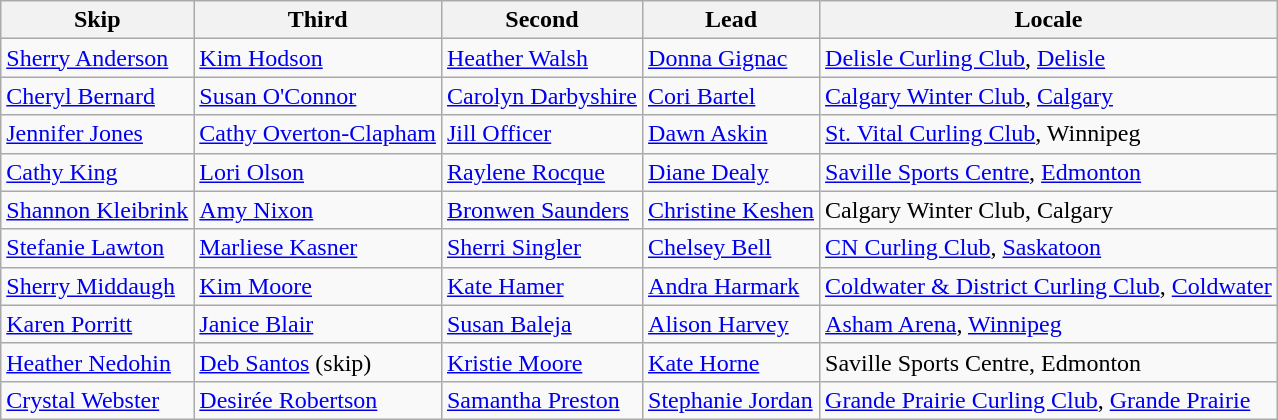<table class="wikitable">
<tr>
<th>Skip</th>
<th>Third</th>
<th>Second</th>
<th>Lead</th>
<th>Locale</th>
</tr>
<tr>
<td><a href='#'>Sherry Anderson</a></td>
<td><a href='#'>Kim Hodson</a></td>
<td><a href='#'>Heather Walsh</a></td>
<td><a href='#'>Donna Gignac</a></td>
<td> <a href='#'>Delisle Curling Club</a>, <a href='#'>Delisle</a></td>
</tr>
<tr>
<td><a href='#'>Cheryl Bernard</a></td>
<td><a href='#'>Susan O'Connor</a></td>
<td><a href='#'>Carolyn Darbyshire</a></td>
<td><a href='#'>Cori Bartel</a></td>
<td> <a href='#'>Calgary Winter Club</a>, <a href='#'>Calgary</a></td>
</tr>
<tr>
<td><a href='#'>Jennifer Jones</a></td>
<td><a href='#'>Cathy Overton-Clapham</a></td>
<td><a href='#'>Jill Officer</a></td>
<td><a href='#'>Dawn Askin</a></td>
<td> <a href='#'>St. Vital Curling Club</a>, Winnipeg</td>
</tr>
<tr>
<td><a href='#'>Cathy King</a></td>
<td><a href='#'>Lori Olson</a></td>
<td><a href='#'>Raylene Rocque</a></td>
<td><a href='#'>Diane Dealy</a></td>
<td> <a href='#'>Saville Sports Centre</a>, <a href='#'>Edmonton</a></td>
</tr>
<tr>
<td><a href='#'>Shannon Kleibrink</a></td>
<td><a href='#'>Amy Nixon</a></td>
<td><a href='#'>Bronwen Saunders</a></td>
<td><a href='#'>Christine Keshen</a></td>
<td> Calgary Winter Club, Calgary</td>
</tr>
<tr>
<td><a href='#'>Stefanie Lawton</a></td>
<td><a href='#'>Marliese Kasner</a></td>
<td><a href='#'>Sherri Singler</a></td>
<td><a href='#'>Chelsey Bell</a></td>
<td> <a href='#'>CN Curling Club</a>, <a href='#'>Saskatoon</a></td>
</tr>
<tr>
<td><a href='#'>Sherry Middaugh</a></td>
<td><a href='#'>Kim Moore</a></td>
<td><a href='#'>Kate Hamer</a></td>
<td><a href='#'>Andra Harmark</a></td>
<td> <a href='#'>Coldwater & District Curling Club</a>, <a href='#'>Coldwater</a></td>
</tr>
<tr>
<td><a href='#'>Karen Porritt</a></td>
<td><a href='#'>Janice Blair</a></td>
<td><a href='#'>Susan Baleja</a></td>
<td><a href='#'>Alison Harvey</a></td>
<td> <a href='#'>Asham Arena</a>, <a href='#'>Winnipeg</a></td>
</tr>
<tr>
<td><a href='#'>Heather Nedohin</a></td>
<td><a href='#'>Deb Santos</a> (skip)</td>
<td><a href='#'>Kristie Moore</a></td>
<td><a href='#'>Kate Horne</a></td>
<td> Saville Sports Centre, Edmonton</td>
</tr>
<tr>
<td><a href='#'>Crystal Webster</a></td>
<td><a href='#'>Desirée Robertson</a></td>
<td><a href='#'>Samantha Preston</a></td>
<td><a href='#'>Stephanie Jordan</a></td>
<td> <a href='#'>Grande Prairie Curling Club</a>, <a href='#'>Grande Prairie</a></td>
</tr>
</table>
